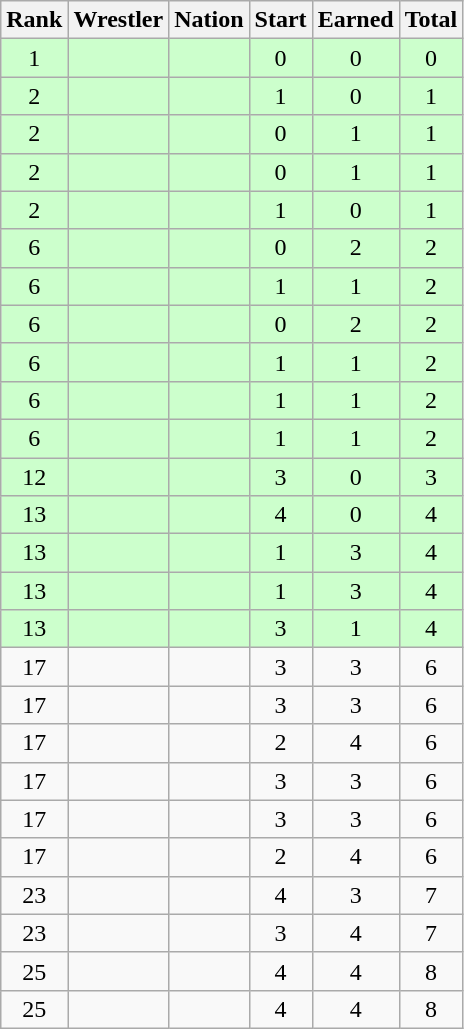<table class="wikitable sortable" style="text-align:center;">
<tr>
<th>Rank</th>
<th>Wrestler</th>
<th>Nation</th>
<th>Start</th>
<th>Earned</th>
<th>Total</th>
</tr>
<tr style="background:#cfc;">
<td>1</td>
<td align=left></td>
<td align=left></td>
<td>0</td>
<td>0</td>
<td>0</td>
</tr>
<tr style="background:#cfc;">
<td>2</td>
<td align=left></td>
<td align=left></td>
<td>1</td>
<td>0</td>
<td>1</td>
</tr>
<tr style="background:#cfc;">
<td>2</td>
<td align=left></td>
<td align=left></td>
<td>0</td>
<td>1</td>
<td>1</td>
</tr>
<tr style="background:#cfc;">
<td>2</td>
<td align=left></td>
<td align=left></td>
<td>0</td>
<td>1</td>
<td>1</td>
</tr>
<tr style="background:#cfc;">
<td>2</td>
<td align=left></td>
<td align=left></td>
<td>1</td>
<td>0</td>
<td>1</td>
</tr>
<tr style="background:#cfc;">
<td>6</td>
<td align=left></td>
<td align=left></td>
<td>0</td>
<td>2</td>
<td>2</td>
</tr>
<tr style="background:#cfc;">
<td>6</td>
<td align=left></td>
<td align=left></td>
<td>1</td>
<td>1</td>
<td>2</td>
</tr>
<tr style="background:#cfc;">
<td>6</td>
<td align=left></td>
<td align=left></td>
<td>0</td>
<td>2</td>
<td>2</td>
</tr>
<tr style="background:#cfc;">
<td>6</td>
<td align=left></td>
<td align=left></td>
<td>1</td>
<td>1</td>
<td>2</td>
</tr>
<tr style="background:#cfc;">
<td>6</td>
<td align=left></td>
<td align=left></td>
<td>1</td>
<td>1</td>
<td>2</td>
</tr>
<tr style="background:#cfc;">
<td>6</td>
<td align=left></td>
<td align=left></td>
<td>1</td>
<td>1</td>
<td>2</td>
</tr>
<tr style="background:#cfc;">
<td>12</td>
<td align=left></td>
<td align=left></td>
<td>3</td>
<td>0</td>
<td>3</td>
</tr>
<tr style="background:#cfc;">
<td>13</td>
<td align=left></td>
<td align=left></td>
<td>4</td>
<td>0</td>
<td>4</td>
</tr>
<tr style="background:#cfc;">
<td>13</td>
<td align=left></td>
<td align=left></td>
<td>1</td>
<td>3</td>
<td>4</td>
</tr>
<tr style="background:#cfc;">
<td>13</td>
<td align=left></td>
<td align=left></td>
<td>1</td>
<td>3</td>
<td>4</td>
</tr>
<tr style="background:#cfc;">
<td>13</td>
<td align=left></td>
<td align=left></td>
<td>3</td>
<td>1</td>
<td>4</td>
</tr>
<tr>
<td>17</td>
<td align=left></td>
<td align=left></td>
<td>3</td>
<td>3</td>
<td>6</td>
</tr>
<tr>
<td>17</td>
<td align=left></td>
<td align=left></td>
<td>3</td>
<td>3</td>
<td>6</td>
</tr>
<tr>
<td>17</td>
<td align=left></td>
<td align=left></td>
<td>2</td>
<td>4</td>
<td>6</td>
</tr>
<tr>
<td>17</td>
<td align=left></td>
<td align=left></td>
<td>3</td>
<td>3</td>
<td>6</td>
</tr>
<tr>
<td>17</td>
<td align=left></td>
<td align=left></td>
<td>3</td>
<td>3</td>
<td>6</td>
</tr>
<tr>
<td>17</td>
<td align=left></td>
<td align=left></td>
<td>2</td>
<td>4</td>
<td>6</td>
</tr>
<tr>
<td>23</td>
<td align=left></td>
<td align=left></td>
<td>4</td>
<td>3</td>
<td>7</td>
</tr>
<tr>
<td>23</td>
<td align=left></td>
<td align=left></td>
<td>3</td>
<td>4</td>
<td>7</td>
</tr>
<tr>
<td>25</td>
<td align=left></td>
<td align=left></td>
<td>4</td>
<td>4</td>
<td>8</td>
</tr>
<tr>
<td>25</td>
<td align=left></td>
<td align=left></td>
<td>4</td>
<td>4</td>
<td>8</td>
</tr>
</table>
